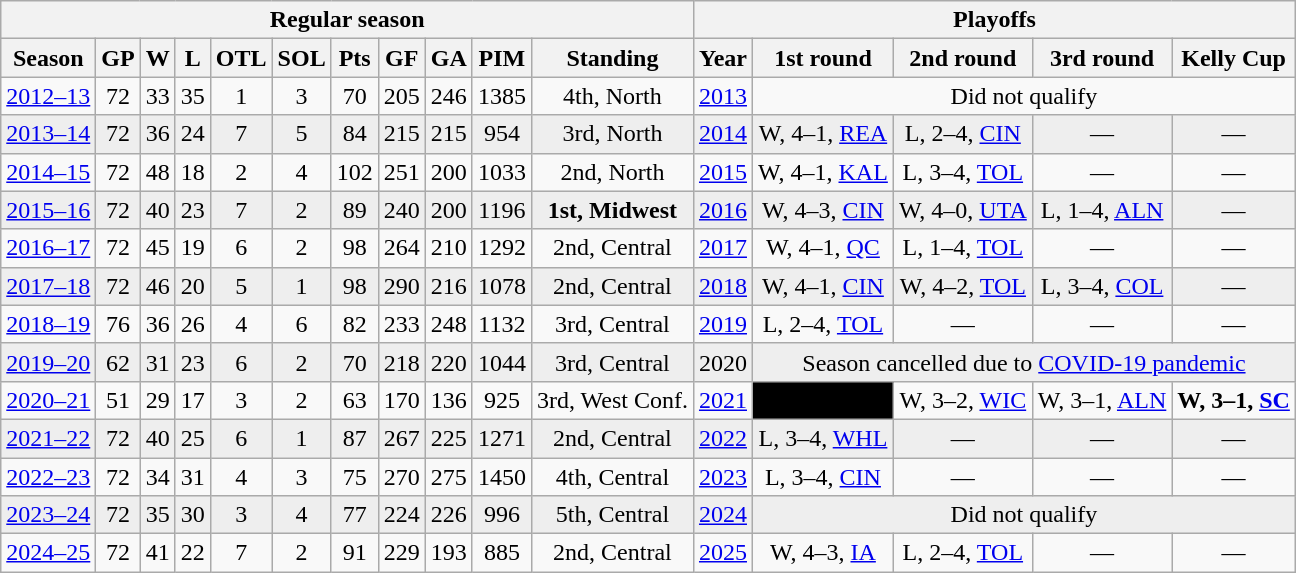<table class="wikitable" style="text-align:center">
<tr>
<th colspan=11>Regular season</th>
<th colspan=5>Playoffs</th>
</tr>
<tr>
<th>Season</th>
<th>GP</th>
<th>W</th>
<th>L</th>
<th>OTL</th>
<th>SOL</th>
<th>Pts</th>
<th>GF</th>
<th>GA</th>
<th>PIM</th>
<th>Standing</th>
<th>Year</th>
<th>1st round</th>
<th>2nd round</th>
<th>3rd round</th>
<th>Kelly Cup</th>
</tr>
<tr>
<td><a href='#'>2012–13</a></td>
<td>72</td>
<td>33</td>
<td>35</td>
<td>1</td>
<td>3</td>
<td>70</td>
<td>205</td>
<td>246</td>
<td>1385</td>
<td>4th, North</td>
<td><a href='#'>2013</a></td>
<td colspan=4>Did not qualify</td>
</tr>
<tr bgcolor="#eeeeee">
<td><a href='#'>2013–14</a></td>
<td>72</td>
<td>36</td>
<td>24</td>
<td>7</td>
<td>5</td>
<td>84</td>
<td>215</td>
<td>215</td>
<td>954</td>
<td>3rd, North</td>
<td><a href='#'>2014</a></td>
<td>W, 4–1, <a href='#'>REA</a></td>
<td>L, 2–4, <a href='#'>CIN</a></td>
<td>—</td>
<td>—</td>
</tr>
<tr>
<td><a href='#'>2014–15</a></td>
<td>72</td>
<td>48</td>
<td>18</td>
<td>2</td>
<td>4</td>
<td>102</td>
<td>251</td>
<td>200</td>
<td>1033</td>
<td>2nd, North</td>
<td><a href='#'>2015</a></td>
<td>W, 4–1, <a href='#'>KAL</a></td>
<td>L, 3–4, <a href='#'>TOL</a></td>
<td>—</td>
<td>—</td>
</tr>
<tr bgcolor="#eeeeee">
<td><a href='#'>2015–16</a></td>
<td>72</td>
<td>40</td>
<td>23</td>
<td>7</td>
<td>2</td>
<td>89</td>
<td>240</td>
<td>200</td>
<td>1196</td>
<td><strong>1st, Midwest</strong></td>
<td><a href='#'>2016</a></td>
<td>W, 4–3, <a href='#'>CIN</a></td>
<td>W, 4–0, <a href='#'>UTA</a></td>
<td>L, 1–4, <a href='#'>ALN</a></td>
<td>—</td>
</tr>
<tr>
<td><a href='#'>2016–17</a></td>
<td>72</td>
<td>45</td>
<td>19</td>
<td>6</td>
<td>2</td>
<td>98</td>
<td>264</td>
<td>210</td>
<td>1292</td>
<td>2nd, Central</td>
<td><a href='#'>2017</a></td>
<td>W, 4–1, <a href='#'>QC</a></td>
<td>L, 1–4, <a href='#'>TOL</a></td>
<td>—</td>
<td>—</td>
</tr>
<tr bgcolor="#eeeeee">
<td><a href='#'>2017–18</a></td>
<td>72</td>
<td>46</td>
<td>20</td>
<td>5</td>
<td>1</td>
<td>98</td>
<td>290</td>
<td>216</td>
<td>1078</td>
<td>2nd, Central</td>
<td><a href='#'>2018</a></td>
<td>W, 4–1, <a href='#'>CIN</a></td>
<td>W, 4–2, <a href='#'>TOL</a></td>
<td>L, 3–4, <a href='#'>COL</a></td>
<td>—</td>
</tr>
<tr>
<td><a href='#'>2018–19</a></td>
<td>76</td>
<td>36</td>
<td>26</td>
<td>4</td>
<td>6</td>
<td>82</td>
<td>233</td>
<td>248</td>
<td>1132</td>
<td>3rd, Central</td>
<td><a href='#'>2019</a></td>
<td>L, 2–4, <a href='#'>TOL</a></td>
<td>—</td>
<td>—</td>
<td>—</td>
</tr>
<tr bgcolor="#eeeeee">
<td><a href='#'>2019–20</a></td>
<td>62</td>
<td>31</td>
<td>23</td>
<td>6</td>
<td>2</td>
<td>70</td>
<td>218</td>
<td>220</td>
<td>1044</td>
<td>3rd, Central</td>
<td>2020</td>
<td colspan=4>Season cancelled due to <a href='#'>COVID-19 pandemic</a></td>
</tr>
<tr>
<td><a href='#'>2020–21</a></td>
<td>51</td>
<td>29</td>
<td>17</td>
<td>3</td>
<td>2</td>
<td>63</td>
<td>170</td>
<td>136</td>
<td>925</td>
<td>3rd, West Conf.</td>
<td><a href='#'>2021</a></td>
<td bgcolor=#000000>—</td>
<td>W, 3–2, <a href='#'>WIC</a></td>
<td>W, 3–1, <a href='#'>ALN</a></td>
<td><strong>W, 3–1, <a href='#'>SC</a></strong></td>
</tr>
<tr bgcolor="#eeeeee">
<td><a href='#'>2021–22</a></td>
<td>72</td>
<td>40</td>
<td>25</td>
<td>6</td>
<td>1</td>
<td>87</td>
<td>267</td>
<td>225</td>
<td>1271</td>
<td>2nd, Central</td>
<td><a href='#'>2022</a></td>
<td>L, 3–4, <a href='#'>WHL</a></td>
<td>—</td>
<td>—</td>
<td>—</td>
</tr>
<tr>
<td><a href='#'>2022–23</a></td>
<td>72</td>
<td>34</td>
<td>31</td>
<td>4</td>
<td>3</td>
<td>75</td>
<td>270</td>
<td>275</td>
<td>1450</td>
<td>4th, Central</td>
<td><a href='#'>2023</a></td>
<td>L, 3–4, <a href='#'>CIN</a></td>
<td>—</td>
<td>—</td>
<td>—</td>
</tr>
<tr bgcolor="#eeeeee">
<td><a href='#'>2023–24</a></td>
<td>72</td>
<td>35</td>
<td>30</td>
<td>3</td>
<td>4</td>
<td>77</td>
<td>224</td>
<td>226</td>
<td>996</td>
<td>5th, Central</td>
<td><a href='#'>2024</a></td>
<td colspan=4>Did not qualify</td>
</tr>
<tr>
<td><a href='#'>2024–25</a></td>
<td>72</td>
<td>41</td>
<td>22</td>
<td>7</td>
<td>2</td>
<td>91</td>
<td>229</td>
<td>193</td>
<td>885</td>
<td>2nd, Central</td>
<td><a href='#'>2025</a></td>
<td>W, 4–3, <a href='#'>IA</a></td>
<td>L, 2–4, <a href='#'>TOL</a></td>
<td>—</td>
<td>—</td>
</tr>
</table>
